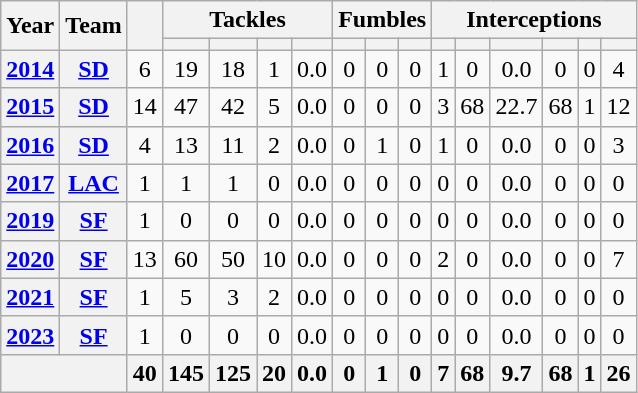<table class="wikitable" style="text-align:center;">
<tr>
<th rowspan="2">Year</th>
<th rowspan="2">Team</th>
<th rowspan="2"></th>
<th colspan="4">Tackles</th>
<th colspan="3">Fumbles</th>
<th colspan="6">Interceptions</th>
</tr>
<tr>
<th></th>
<th></th>
<th></th>
<th></th>
<th></th>
<th></th>
<th></th>
<th></th>
<th></th>
<th></th>
<th></th>
<th></th>
<th></th>
</tr>
<tr>
<th><a href='#'>2014</a></th>
<th><a href='#'>SD</a></th>
<td>6</td>
<td>19</td>
<td>18</td>
<td>1</td>
<td>0.0</td>
<td>0</td>
<td>0</td>
<td>0</td>
<td>1</td>
<td>0</td>
<td>0.0</td>
<td>0</td>
<td>0</td>
<td>4</td>
</tr>
<tr>
<th><a href='#'>2015</a></th>
<th><a href='#'>SD</a></th>
<td>14</td>
<td>47</td>
<td>42</td>
<td>5</td>
<td>0.0</td>
<td>0</td>
<td>0</td>
<td>0</td>
<td>3</td>
<td>68</td>
<td>22.7</td>
<td>68</td>
<td>1</td>
<td>12</td>
</tr>
<tr>
<th><a href='#'>2016</a></th>
<th><a href='#'>SD</a></th>
<td>4</td>
<td>13</td>
<td>11</td>
<td>2</td>
<td>0.0</td>
<td>0</td>
<td>1</td>
<td>0</td>
<td>1</td>
<td>0</td>
<td>0.0</td>
<td>0</td>
<td>0</td>
<td>3</td>
</tr>
<tr>
<th><a href='#'>2017</a></th>
<th><a href='#'>LAC</a></th>
<td>1</td>
<td>1</td>
<td>1</td>
<td>0</td>
<td>0.0</td>
<td>0</td>
<td>0</td>
<td>0</td>
<td>0</td>
<td>0</td>
<td>0.0</td>
<td>0</td>
<td>0</td>
<td>0</td>
</tr>
<tr>
<th><a href='#'>2019</a></th>
<th><a href='#'>SF</a></th>
<td>1</td>
<td>0</td>
<td>0</td>
<td>0</td>
<td>0.0</td>
<td>0</td>
<td>0</td>
<td>0</td>
<td>0</td>
<td>0</td>
<td>0.0</td>
<td>0</td>
<td>0</td>
<td>0</td>
</tr>
<tr>
<th><a href='#'>2020</a></th>
<th><a href='#'>SF</a></th>
<td>13</td>
<td>60</td>
<td>50</td>
<td>10</td>
<td>0.0</td>
<td>0</td>
<td>0</td>
<td>0</td>
<td>2</td>
<td>0</td>
<td>0.0</td>
<td>0</td>
<td>0</td>
<td>7</td>
</tr>
<tr>
<th><a href='#'>2021</a></th>
<th><a href='#'>SF</a></th>
<td>1</td>
<td>5</td>
<td>3</td>
<td>2</td>
<td>0.0</td>
<td>0</td>
<td>0</td>
<td>0</td>
<td>0</td>
<td>0</td>
<td>0.0</td>
<td>0</td>
<td>0</td>
<td>0</td>
</tr>
<tr>
<th><a href='#'>2023</a></th>
<th><a href='#'>SF</a></th>
<td>1</td>
<td>0</td>
<td>0</td>
<td>0</td>
<td>0.0</td>
<td>0</td>
<td>0</td>
<td>0</td>
<td>0</td>
<td>0</td>
<td>0.0</td>
<td>0</td>
<td>0</td>
<td>0</td>
</tr>
<tr>
<th colspan="2"></th>
<th>40</th>
<th>145</th>
<th>125</th>
<th>20</th>
<th>0.0</th>
<th>0</th>
<th>1</th>
<th>0</th>
<th>7</th>
<th>68</th>
<th>9.7</th>
<th>68</th>
<th>1</th>
<th>26</th>
</tr>
</table>
